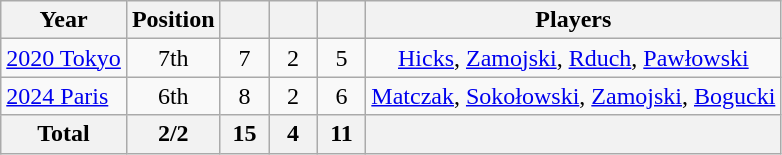<table class="wikitable" style="text-align: center;">
<tr>
<th>Year</th>
<th>Position</th>
<th width=25px></th>
<th width=25px></th>
<th width=25px></th>
<th>Players</th>
</tr>
<tr>
<td style="text-align: left;"> <a href='#'>2020 Tokyo</a></td>
<td>7th</td>
<td>7</td>
<td>2</td>
<td>5</td>
<td><a href='#'>Hicks</a>, <a href='#'>Zamojski</a>, <a href='#'>Rduch</a>, <a href='#'>Pawłowski</a></td>
</tr>
<tr>
<td style="text-align: left;"> <a href='#'>2024 Paris</a></td>
<td>6th</td>
<td>8</td>
<td>2</td>
<td>6</td>
<td><a href='#'>Matczak</a>, <a href='#'>Sokołowski</a>, <a href='#'>Zamojski</a>, <a href='#'>Bogucki</a></td>
</tr>
<tr>
<th>Total</th>
<th>2/2</th>
<th>15</th>
<th>4</th>
<th>11</th>
<th></th>
</tr>
</table>
